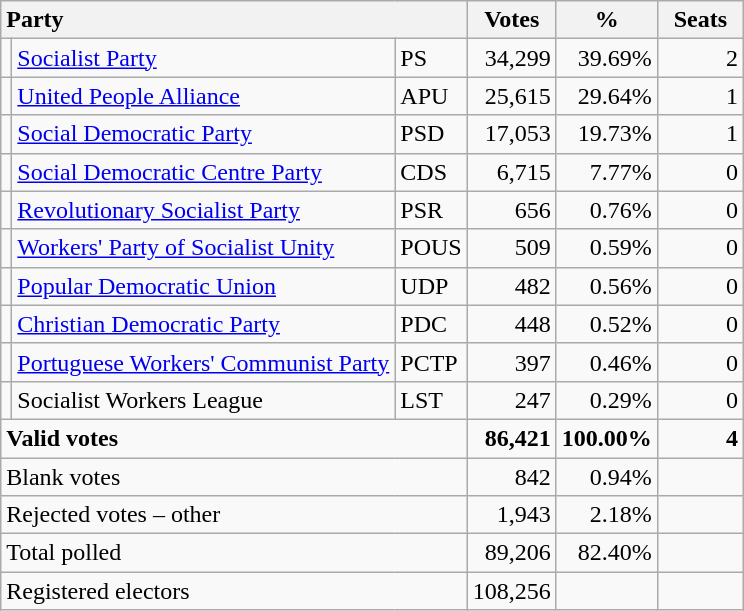<table class="wikitable" border="1" style="text-align:right;">
<tr>
<th style="text-align:left;" colspan=3>Party</th>
<th align=center width="50">Votes</th>
<th align=center width="50">%</th>
<th align=center width="50">Seats</th>
</tr>
<tr>
<td></td>
<td align=left><a href='#'>Socialist Party</a></td>
<td align=left>PS</td>
<td>34,299</td>
<td>39.69%</td>
<td>2</td>
</tr>
<tr>
<td></td>
<td align=left><a href='#'>United People Alliance</a></td>
<td align=left>APU</td>
<td>25,615</td>
<td>29.64%</td>
<td>1</td>
</tr>
<tr>
<td></td>
<td align=left><a href='#'>Social Democratic Party</a></td>
<td align=left>PSD</td>
<td>17,053</td>
<td>19.73%</td>
<td>1</td>
</tr>
<tr>
<td></td>
<td align=left style="white-space: nowrap;"><a href='#'>Social Democratic Centre Party</a></td>
<td align=left>CDS</td>
<td>6,715</td>
<td>7.77%</td>
<td>0</td>
</tr>
<tr>
<td></td>
<td align=left><a href='#'>Revolutionary Socialist Party</a></td>
<td align=left>PSR</td>
<td>656</td>
<td>0.76%</td>
<td>0</td>
</tr>
<tr>
<td></td>
<td align=left><a href='#'>Workers' Party of Socialist Unity</a></td>
<td align=left>POUS</td>
<td>509</td>
<td>0.59%</td>
<td>0</td>
</tr>
<tr>
<td></td>
<td align=left><a href='#'>Popular Democratic Union</a></td>
<td align=left>UDP</td>
<td>482</td>
<td>0.56%</td>
<td>0</td>
</tr>
<tr>
<td></td>
<td align=left style="white-space: nowrap;"><a href='#'>Christian Democratic Party</a></td>
<td align=left>PDC</td>
<td>448</td>
<td>0.52%</td>
<td>0</td>
</tr>
<tr>
<td></td>
<td align=left><a href='#'>Portuguese Workers' Communist Party</a></td>
<td align=left>PCTP</td>
<td>397</td>
<td>0.46%</td>
<td>0</td>
</tr>
<tr>
<td></td>
<td align=left>Socialist Workers League</td>
<td align=left>LST</td>
<td>247</td>
<td>0.29%</td>
<td>0</td>
</tr>
<tr style="font-weight:bold">
<td align=left colspan=3>Valid votes</td>
<td>86,421</td>
<td>100.00%</td>
<td>4</td>
</tr>
<tr>
<td align=left colspan=3>Blank votes</td>
<td>842</td>
<td>0.94%</td>
<td></td>
</tr>
<tr>
<td align=left colspan=3>Rejected votes – other</td>
<td>1,943</td>
<td>2.18%</td>
<td></td>
</tr>
<tr>
<td align=left colspan=3>Total polled</td>
<td>89,206</td>
<td>82.40%</td>
<td></td>
</tr>
<tr>
<td align=left colspan=3>Registered electors</td>
<td>108,256</td>
<td></td>
<td></td>
</tr>
</table>
